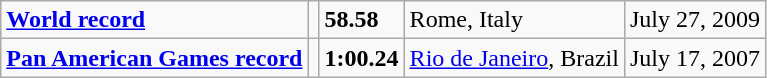<table class="wikitable">
<tr>
<td><strong><a href='#'>World record</a></strong></td>
<td></td>
<td><strong>58.58</strong></td>
<td>Rome, Italy</td>
<td>July 27, 2009</td>
</tr>
<tr>
<td><strong><a href='#'>Pan American Games record</a></strong></td>
<td></td>
<td><strong>1:00.24</strong></td>
<td><a href='#'>Rio de Janeiro</a>, Brazil</td>
<td>July 17, 2007</td>
</tr>
</table>
